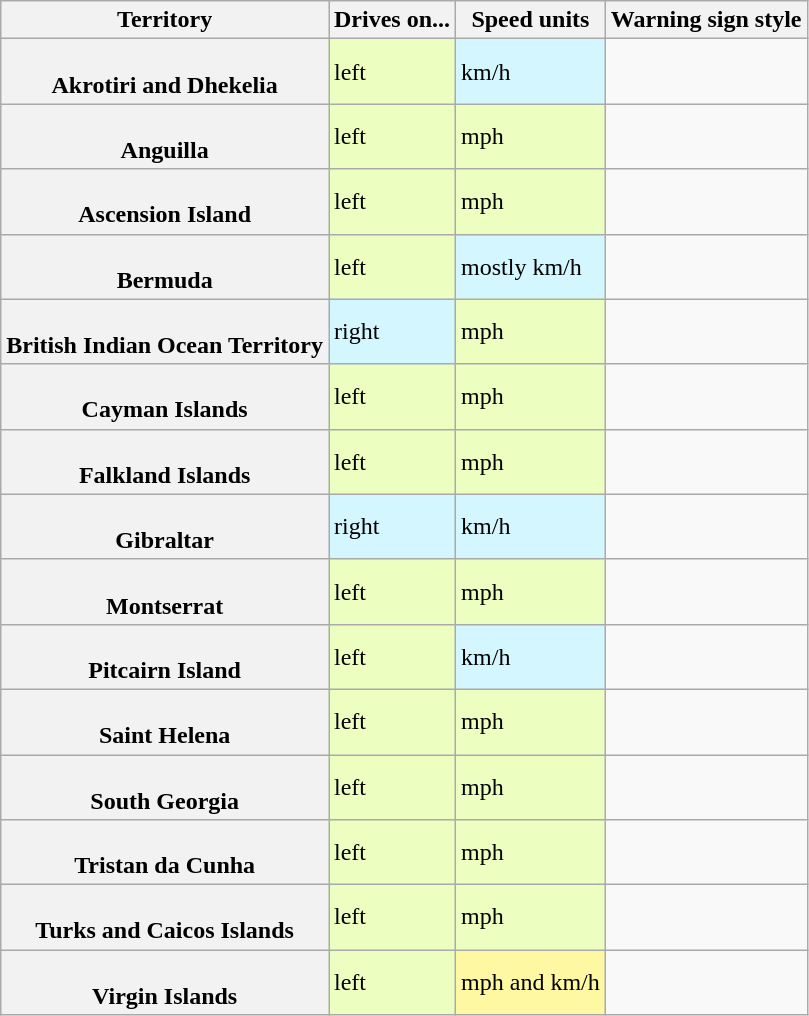<table class="wikitable">
<tr>
<th>Territory</th>
<th>Drives on...</th>
<th>Speed units</th>
<th>Warning sign style</th>
</tr>
<tr>
<th><br>Akrotiri and Dhekelia</th>
<td style="background: #ECFFC0;">left</td>
<td style="background: #D3F6FF;">km/h</td>
<td style="text-align:center;"></td>
</tr>
<tr>
<th><br>Anguilla</th>
<td style="background: #ECFFC0;">left</td>
<td style="background: #ECFFC0;">mph</td>
<td style="text-align:center;"></td>
</tr>
<tr>
<th><br>Ascension Island</th>
<td style="background: #ECFFC0;">left</td>
<td style="background: #ECFFC0;">mph</td>
<td style="text-align:center;"> </td>
</tr>
<tr>
<th><br>Bermuda</th>
<td style="background: #ECFFC0;">left</td>
<td style="background: #D3F6FF;">mostly km/h</td>
<td style="text-align:center;"></td>
</tr>
<tr>
<th><br>British Indian Ocean Territory</th>
<td style="background: #D3F6FF;">right</td>
<td style="background: #ECFFC0;">mph</td>
<td style="text-align:center;"></td>
</tr>
<tr>
<th><br>Cayman Islands</th>
<td style="background: #ECFFC0;">left</td>
<td style="background: #ECFFC0;">mph</td>
<td style="text-align:center;"></td>
</tr>
<tr>
<th><br>Falkland Islands</th>
<td style="background: #ECFFC0;">left</td>
<td style="background: #ECFFC0;">mph</td>
<td style="text-align:center;"></td>
</tr>
<tr>
<th><br>Gibraltar</th>
<td style="background: #D3F6FF;">right</td>
<td style="background: #D3F6FF;">km/h</td>
<td style="text-align:center;"></td>
</tr>
<tr>
<th><br>Montserrat</th>
<td style="background: #ECFFC0;">left</td>
<td style="background: #ECFFC0;">mph</td>
<td style="text-align:center;"></td>
</tr>
<tr>
<th><br>Pitcairn Island</th>
<td style="background: #ECFFC0;">left</td>
<td style="background: #D3F6FF;">km/h</td>
<td style="text-align:center;"></td>
</tr>
<tr>
<th><br>Saint Helena</th>
<td style="background: #ECFFC0;">left</td>
<td style="background: #ECFFC0;">mph</td>
<td style="text-align:center;"></td>
</tr>
<tr>
<th><br>South Georgia</th>
<td style="background: #ECFFC0;">left</td>
<td style="background: #ECFFC0;">mph</td>
<td style="text-align:center;"></td>
</tr>
<tr>
<th><br>Tristan da Cunha</th>
<td style="background: #ECFFC0;">left</td>
<td style="background: #ECFFC0;">mph</td>
<td style="text-align:center;"></td>
</tr>
<tr>
<th><br>Turks and Caicos Islands</th>
<td style="background: #ECFFC0;">left</td>
<td style="background: #ECFFC0;">mph</td>
<td style="text-align:center;"> </td>
</tr>
<tr>
<th><br>Virgin Islands</th>
<td style="background: #ECFFC0;">left</td>
<td style="background: #FFF8A3;">mph and km/h</td>
<td style="text-align:center;"></td>
</tr>
</table>
